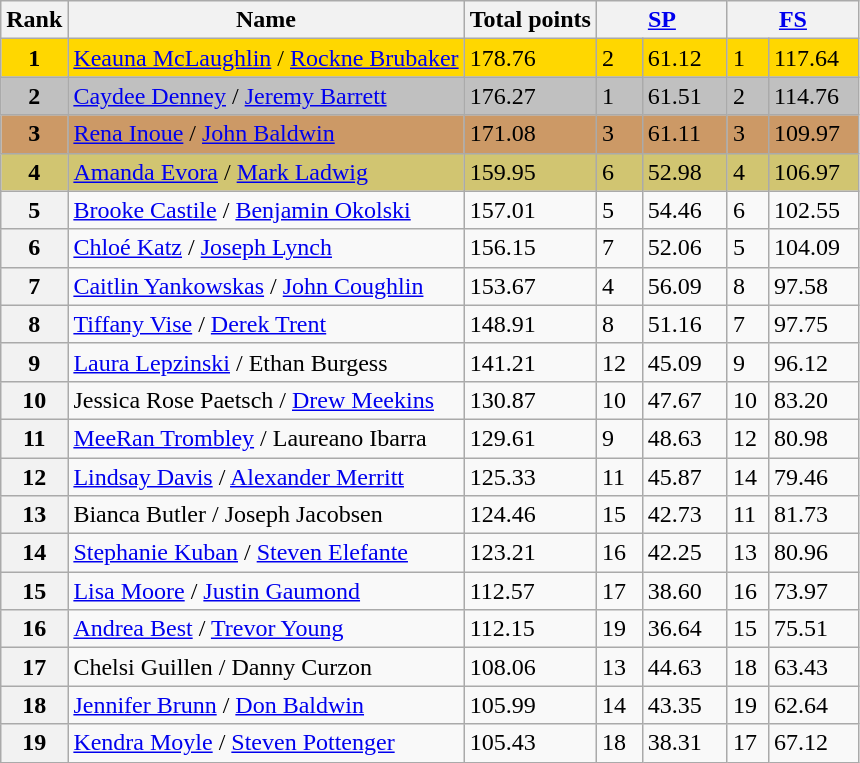<table class="wikitable sortable">
<tr>
<th>Rank</th>
<th>Name</th>
<th>Total points</th>
<th colspan="2" width="80px"><a href='#'>SP</a></th>
<th colspan="2" width="80px"><a href='#'>FS</a></th>
</tr>
<tr bgcolor="gold">
<td align="center"><strong>1</strong></td>
<td><a href='#'>Keauna McLaughlin</a> / <a href='#'>Rockne Brubaker</a></td>
<td>178.76</td>
<td>2</td>
<td>61.12</td>
<td>1</td>
<td>117.64</td>
</tr>
<tr bgcolor="silver">
<td align="center"><strong>2</strong></td>
<td><a href='#'>Caydee Denney</a> / <a href='#'>Jeremy Barrett</a></td>
<td>176.27</td>
<td>1</td>
<td>61.51</td>
<td>2</td>
<td>114.76</td>
</tr>
<tr bgcolor="cc9966">
<td align="center"><strong>3</strong></td>
<td><a href='#'>Rena Inoue</a> / <a href='#'>John Baldwin</a></td>
<td>171.08</td>
<td>3</td>
<td>61.11</td>
<td>3</td>
<td>109.97</td>
</tr>
<tr bgcolor="#d1c571">
<td align="center"><strong>4</strong></td>
<td><a href='#'>Amanda Evora</a> / <a href='#'>Mark Ladwig</a></td>
<td>159.95</td>
<td>6</td>
<td>52.98</td>
<td>4</td>
<td>106.97</td>
</tr>
<tr>
<th>5</th>
<td><a href='#'>Brooke Castile</a> / <a href='#'>Benjamin Okolski</a></td>
<td>157.01</td>
<td>5</td>
<td>54.46</td>
<td>6</td>
<td>102.55</td>
</tr>
<tr>
<th>6</th>
<td><a href='#'>Chloé Katz</a> / <a href='#'>Joseph Lynch</a></td>
<td>156.15</td>
<td>7</td>
<td>52.06</td>
<td>5</td>
<td>104.09</td>
</tr>
<tr>
<th>7</th>
<td><a href='#'>Caitlin Yankowskas</a> / <a href='#'>John Coughlin</a></td>
<td>153.67</td>
<td>4</td>
<td>56.09</td>
<td>8</td>
<td>97.58</td>
</tr>
<tr>
<th>8</th>
<td><a href='#'>Tiffany Vise</a> / <a href='#'>Derek Trent</a></td>
<td>148.91</td>
<td>8</td>
<td>51.16</td>
<td>7</td>
<td>97.75</td>
</tr>
<tr>
<th>9</th>
<td><a href='#'>Laura Lepzinski</a> / Ethan Burgess</td>
<td>141.21</td>
<td>12</td>
<td>45.09</td>
<td>9</td>
<td>96.12</td>
</tr>
<tr>
<th>10</th>
<td>Jessica Rose Paetsch / <a href='#'>Drew Meekins</a></td>
<td>130.87</td>
<td>10</td>
<td>47.67</td>
<td>10</td>
<td>83.20</td>
</tr>
<tr>
<th>11</th>
<td><a href='#'>MeeRan Trombley</a> / Laureano Ibarra</td>
<td>129.61</td>
<td>9</td>
<td>48.63</td>
<td>12</td>
<td>80.98</td>
</tr>
<tr>
<th>12</th>
<td><a href='#'>Lindsay Davis</a> / <a href='#'>Alexander Merritt</a></td>
<td>125.33</td>
<td>11</td>
<td>45.87</td>
<td>14</td>
<td>79.46</td>
</tr>
<tr>
<th>13</th>
<td>Bianca Butler / Joseph Jacobsen</td>
<td>124.46</td>
<td>15</td>
<td>42.73</td>
<td>11</td>
<td>81.73</td>
</tr>
<tr>
<th>14</th>
<td><a href='#'>Stephanie Kuban</a> / <a href='#'>Steven Elefante</a></td>
<td>123.21</td>
<td>16</td>
<td>42.25</td>
<td>13</td>
<td>80.96</td>
</tr>
<tr>
<th>15</th>
<td><a href='#'>Lisa Moore</a> / <a href='#'>Justin Gaumond</a></td>
<td>112.57</td>
<td>17</td>
<td>38.60</td>
<td>16</td>
<td>73.97</td>
</tr>
<tr>
<th>16</th>
<td><a href='#'>Andrea Best</a> / <a href='#'>Trevor Young</a></td>
<td>112.15</td>
<td>19</td>
<td>36.64</td>
<td>15</td>
<td>75.51</td>
</tr>
<tr>
<th>17</th>
<td>Chelsi Guillen / Danny Curzon</td>
<td>108.06</td>
<td>13</td>
<td>44.63</td>
<td>18</td>
<td>63.43</td>
</tr>
<tr>
<th>18</th>
<td><a href='#'>Jennifer Brunn</a> / <a href='#'>Don Baldwin</a></td>
<td>105.99</td>
<td>14</td>
<td>43.35</td>
<td>19</td>
<td>62.64</td>
</tr>
<tr>
<th>19</th>
<td><a href='#'>Kendra Moyle</a> / <a href='#'>Steven Pottenger</a></td>
<td>105.43</td>
<td>18</td>
<td>38.31</td>
<td>17</td>
<td>67.12</td>
</tr>
</table>
